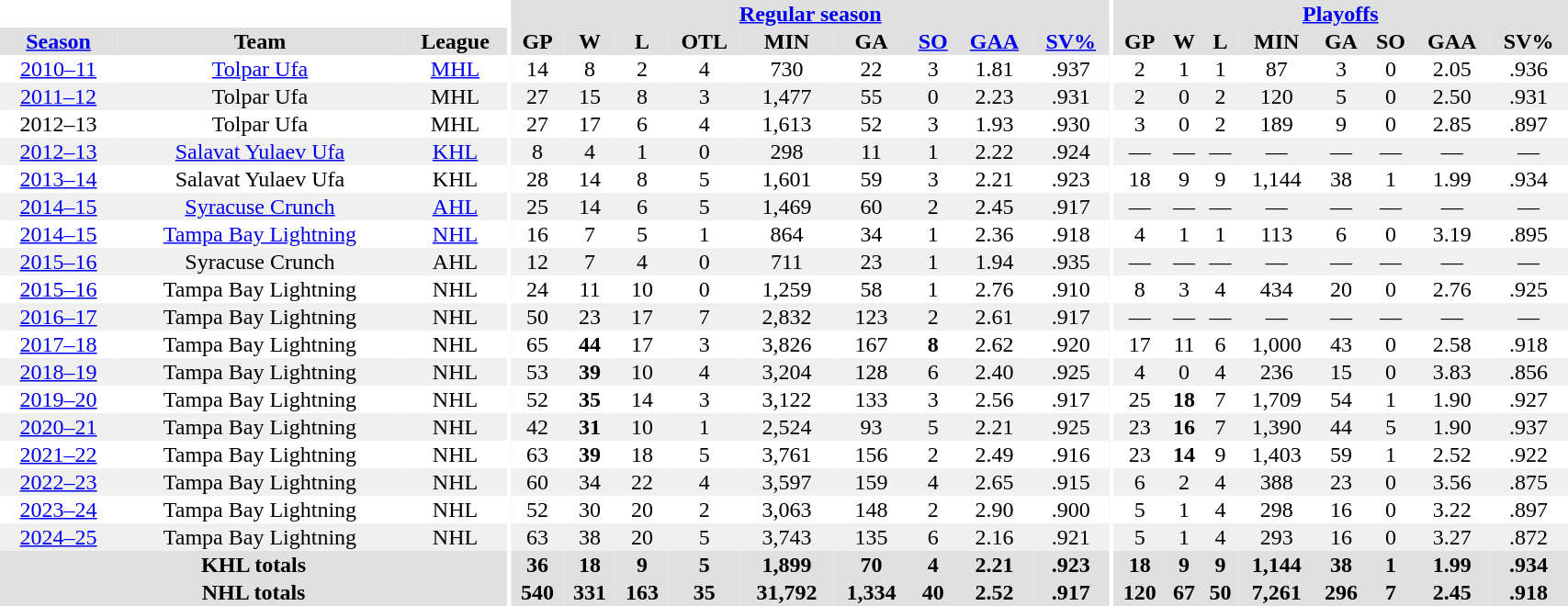<table border="0" cellpadding="1" cellspacing="0" style="width:90%; text-align:center;">
<tr bgcolor="#e0e0e0">
<th colspan="3" bgcolor="#ffffff"></th>
<th rowspan="99" bgcolor="#ffffff"></th>
<th colspan="9" bgcolor="#e0e0e0"><a href='#'>Regular season</a></th>
<th rowspan="99" bgcolor="#ffffff"></th>
<th colspan="8" bgcolor="#e0e0e0"><a href='#'>Playoffs</a></th>
</tr>
<tr bgcolor="#e0e0e0">
<th><a href='#'>Season</a></th>
<th>Team</th>
<th>League</th>
<th>GP</th>
<th>W</th>
<th>L</th>
<th>OTL</th>
<th>MIN</th>
<th>GA</th>
<th><a href='#'>SO</a></th>
<th><a href='#'>GAA</a></th>
<th><a href='#'>SV%</a></th>
<th>GP</th>
<th>W</th>
<th>L</th>
<th>MIN</th>
<th>GA</th>
<th>SO</th>
<th>GAA</th>
<th>SV%</th>
</tr>
<tr>
<td><a href='#'>2010–11</a></td>
<td><a href='#'>Tolpar Ufa</a></td>
<td><a href='#'>MHL</a></td>
<td>14</td>
<td>8</td>
<td>2</td>
<td>4</td>
<td>730</td>
<td>22</td>
<td>3</td>
<td>1.81</td>
<td>.937</td>
<td>2</td>
<td>1</td>
<td>1</td>
<td>87</td>
<td>3</td>
<td>0</td>
<td>2.05</td>
<td>.936</td>
</tr>
<tr bgcolor="#f0f0f0">
<td><a href='#'>2011–12</a></td>
<td>Tolpar Ufa</td>
<td>MHL</td>
<td>27</td>
<td>15</td>
<td>8</td>
<td>3</td>
<td>1,477</td>
<td>55</td>
<td>0</td>
<td>2.23</td>
<td>.931</td>
<td>2</td>
<td>0</td>
<td>2</td>
<td>120</td>
<td>5</td>
<td>0</td>
<td>2.50</td>
<td>.931</td>
</tr>
<tr>
<td>2012–13</td>
<td>Tolpar Ufa</td>
<td>MHL</td>
<td>27</td>
<td>17</td>
<td>6</td>
<td>4</td>
<td>1,613</td>
<td>52</td>
<td>3</td>
<td>1.93</td>
<td>.930</td>
<td>3</td>
<td>0</td>
<td>2</td>
<td>189</td>
<td>9</td>
<td>0</td>
<td>2.85</td>
<td>.897</td>
</tr>
<tr bgcolor="#f0f0f0">
<td><a href='#'>2012–13</a></td>
<td><a href='#'>Salavat Yulaev Ufa</a></td>
<td><a href='#'>KHL</a></td>
<td>8</td>
<td>4</td>
<td>1</td>
<td>0</td>
<td>298</td>
<td>11</td>
<td>1</td>
<td>2.22</td>
<td>.924</td>
<td>—</td>
<td>—</td>
<td>—</td>
<td>—</td>
<td>—</td>
<td>—</td>
<td>—</td>
<td>—</td>
</tr>
<tr>
<td><a href='#'>2013–14</a></td>
<td>Salavat Yulaev Ufa</td>
<td Kontinental Hockey League>KHL</td>
<td>28</td>
<td>14</td>
<td>8</td>
<td>5</td>
<td>1,601</td>
<td>59</td>
<td>3</td>
<td>2.21</td>
<td>.923</td>
<td>18</td>
<td>9</td>
<td>9</td>
<td>1,144</td>
<td>38</td>
<td>1</td>
<td>1.99</td>
<td>.934</td>
</tr>
<tr bgcolor="#f0f0f0">
<td><a href='#'>2014–15</a></td>
<td><a href='#'>Syracuse Crunch</a></td>
<td><a href='#'>AHL</a></td>
<td>25</td>
<td>14</td>
<td>6</td>
<td>5</td>
<td>1,469</td>
<td>60</td>
<td>2</td>
<td>2.45</td>
<td>.917</td>
<td>—</td>
<td>—</td>
<td>—</td>
<td>—</td>
<td>—</td>
<td>—</td>
<td>—</td>
<td>—</td>
</tr>
<tr>
<td><a href='#'>2014–15</a></td>
<td><a href='#'>Tampa Bay Lightning</a></td>
<td><a href='#'>NHL</a></td>
<td>16</td>
<td>7</td>
<td>5</td>
<td>1</td>
<td>864</td>
<td>34</td>
<td>1</td>
<td>2.36</td>
<td>.918</td>
<td>4</td>
<td>1</td>
<td>1</td>
<td>113</td>
<td>6</td>
<td>0</td>
<td>3.19</td>
<td>.895</td>
</tr>
<tr bgcolor="#f0f0f0">
<td><a href='#'>2015–16</a></td>
<td>Syracuse Crunch</td>
<td>AHL</td>
<td>12</td>
<td>7</td>
<td>4</td>
<td>0</td>
<td>711</td>
<td>23</td>
<td>1</td>
<td>1.94</td>
<td>.935</td>
<td>—</td>
<td>—</td>
<td>—</td>
<td>—</td>
<td>—</td>
<td>—</td>
<td>—</td>
<td>—</td>
</tr>
<tr>
<td><a href='#'>2015–16</a></td>
<td>Tampa Bay Lightning</td>
<td>NHL</td>
<td>24</td>
<td>11</td>
<td>10</td>
<td>0</td>
<td>1,259</td>
<td>58</td>
<td>1</td>
<td>2.76</td>
<td>.910</td>
<td>8</td>
<td>3</td>
<td>4</td>
<td>434</td>
<td>20</td>
<td>0</td>
<td>2.76</td>
<td>.925</td>
</tr>
<tr bgcolor="#f0f0f0">
<td><a href='#'>2016–17</a></td>
<td>Tampa Bay Lightning</td>
<td>NHL</td>
<td>50</td>
<td>23</td>
<td>17</td>
<td>7</td>
<td>2,832</td>
<td>123</td>
<td>2</td>
<td>2.61</td>
<td>.917</td>
<td>—</td>
<td>—</td>
<td>—</td>
<td>—</td>
<td>—</td>
<td>—</td>
<td>—</td>
<td>—</td>
</tr>
<tr>
<td><a href='#'>2017–18</a></td>
<td>Tampa Bay Lightning</td>
<td>NHL</td>
<td>65</td>
<td><strong>44</strong></td>
<td>17</td>
<td>3</td>
<td>3,826</td>
<td>167</td>
<td><strong>8</strong></td>
<td>2.62</td>
<td>.920</td>
<td>17</td>
<td>11</td>
<td>6</td>
<td>1,000</td>
<td>43</td>
<td>0</td>
<td>2.58</td>
<td>.918</td>
</tr>
<tr bgcolor="#f0f0f0">
<td><a href='#'>2018–19</a></td>
<td>Tampa Bay Lightning</td>
<td>NHL</td>
<td>53</td>
<td><strong>39</strong></td>
<td>10</td>
<td>4</td>
<td>3,204</td>
<td>128</td>
<td>6</td>
<td>2.40</td>
<td>.925</td>
<td>4</td>
<td>0</td>
<td>4</td>
<td>236</td>
<td>15</td>
<td>0</td>
<td>3.83</td>
<td>.856</td>
</tr>
<tr>
<td><a href='#'>2019–20</a></td>
<td>Tampa Bay Lightning</td>
<td>NHL</td>
<td>52</td>
<td><strong>35</strong></td>
<td>14</td>
<td>3</td>
<td>3,122</td>
<td>133</td>
<td>3</td>
<td>2.56</td>
<td>.917</td>
<td>25</td>
<td><strong>18</strong></td>
<td>7</td>
<td>1,709</td>
<td>54</td>
<td>1</td>
<td>1.90</td>
<td>.927</td>
</tr>
<tr bgcolor="#f0f0f0">
<td><a href='#'>2020–21</a></td>
<td>Tampa Bay Lightning</td>
<td>NHL</td>
<td>42</td>
<td><strong>31</strong></td>
<td>10</td>
<td>1</td>
<td>2,524</td>
<td>93</td>
<td>5</td>
<td>2.21</td>
<td>.925</td>
<td>23</td>
<td><strong>16</strong></td>
<td>7</td>
<td>1,390</td>
<td>44</td>
<td>5</td>
<td>1.90</td>
<td>.937</td>
</tr>
<tr>
<td><a href='#'>2021–22</a></td>
<td>Tampa Bay Lightning</td>
<td>NHL</td>
<td>63</td>
<td><strong>39</strong></td>
<td>18</td>
<td>5</td>
<td>3,761</td>
<td>156</td>
<td>2</td>
<td>2.49</td>
<td>.916</td>
<td>23</td>
<td><strong>14</strong></td>
<td>9</td>
<td>1,403</td>
<td>59</td>
<td>1</td>
<td>2.52</td>
<td>.922</td>
</tr>
<tr bgcolor="#f0f0f0">
<td><a href='#'>2022–23</a></td>
<td>Tampa Bay Lightning</td>
<td>NHL</td>
<td>60</td>
<td>34</td>
<td>22</td>
<td>4</td>
<td>3,597</td>
<td>159</td>
<td>4</td>
<td>2.65</td>
<td>.915</td>
<td>6</td>
<td>2</td>
<td>4</td>
<td>388</td>
<td>23</td>
<td>0</td>
<td>3.56</td>
<td>.875</td>
</tr>
<tr>
<td><a href='#'>2023–24</a></td>
<td>Tampa Bay Lightning</td>
<td>NHL</td>
<td>52</td>
<td>30</td>
<td>20</td>
<td>2</td>
<td>3,063</td>
<td>148</td>
<td>2</td>
<td>2.90</td>
<td>.900</td>
<td>5</td>
<td>1</td>
<td>4</td>
<td>298</td>
<td>16</td>
<td>0</td>
<td>3.22</td>
<td>.897</td>
</tr>
<tr bgcolor="#f0f0f0">
<td><a href='#'>2024–25</a></td>
<td>Tampa Bay Lightning</td>
<td>NHL</td>
<td>63</td>
<td>38</td>
<td>20</td>
<td>5</td>
<td>3,743</td>
<td>135</td>
<td>6</td>
<td>2.16</td>
<td>.921</td>
<td>5</td>
<td>1</td>
<td>4</td>
<td>293</td>
<td>16</td>
<td>0</td>
<td>3.27</td>
<td>.872</td>
</tr>
<tr bgcolor="#e0e0e0">
<th colspan=3>KHL totals</th>
<th>36</th>
<th>18</th>
<th>9</th>
<th>5</th>
<th>1,899</th>
<th>70</th>
<th>4</th>
<th>2.21</th>
<th>.923</th>
<th>18</th>
<th>9</th>
<th>9</th>
<th>1,144</th>
<th>38</th>
<th>1</th>
<th>1.99</th>
<th>.934</th>
</tr>
<tr bgcolor="#e0e0e0">
<th colspan=3>NHL totals</th>
<th>540</th>
<th>331</th>
<th>163</th>
<th>35</th>
<th>31,792</th>
<th>1,334</th>
<th>40</th>
<th>2.52</th>
<th>.917</th>
<th>120</th>
<th>67</th>
<th>50</th>
<th>7,261</th>
<th>296</th>
<th>7</th>
<th>2.45</th>
<th>.918</th>
</tr>
</table>
